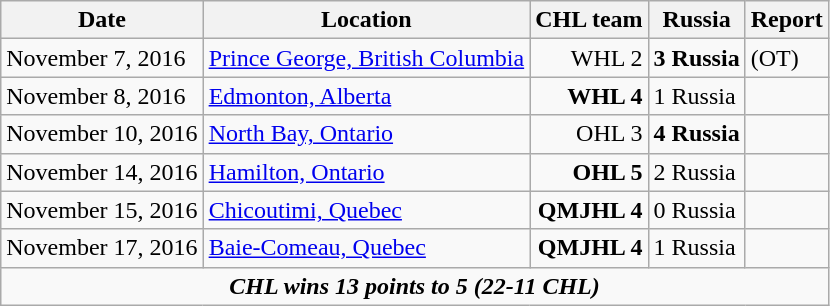<table class="wikitable">
<tr>
<th>Date</th>
<th>Location</th>
<th>CHL team</th>
<th>Russia</th>
<th>Report</th>
</tr>
<tr>
<td>November 7, 2016</td>
<td><a href='#'>Prince George, British Columbia</a></td>
<td align="right">WHL 2</td>
<td><strong>3 Russia</strong></td>
<td>(OT)</td>
</tr>
<tr>
<td>November 8, 2016</td>
<td><a href='#'>Edmonton, Alberta</a></td>
<td align="right"><strong>WHL 4</strong></td>
<td>1 Russia</td>
<td></td>
</tr>
<tr>
<td>November 10, 2016</td>
<td><a href='#'>North Bay, Ontario</a></td>
<td align="right">OHL 3</td>
<td><strong>4 Russia</strong></td>
<td></td>
</tr>
<tr>
<td>November 14, 2016</td>
<td><a href='#'>Hamilton, Ontario</a></td>
<td align="right"><strong>OHL 5</strong></td>
<td>2 Russia</td>
<td></td>
</tr>
<tr>
<td>November 15, 2016</td>
<td><a href='#'>Chicoutimi, Quebec</a></td>
<td align="right"><strong>QMJHL 4</strong></td>
<td>0 Russia</td>
<td></td>
</tr>
<tr>
<td>November 17, 2016</td>
<td><a href='#'>Baie-Comeau, Quebec</a></td>
<td align="right"><strong>QMJHL 4</strong></td>
<td>1 Russia</td>
<td></td>
</tr>
<tr align="center">
<td colspan="5"><strong><em>CHL wins 13 points to 5 (22-11 CHL)</em></strong></td>
</tr>
</table>
